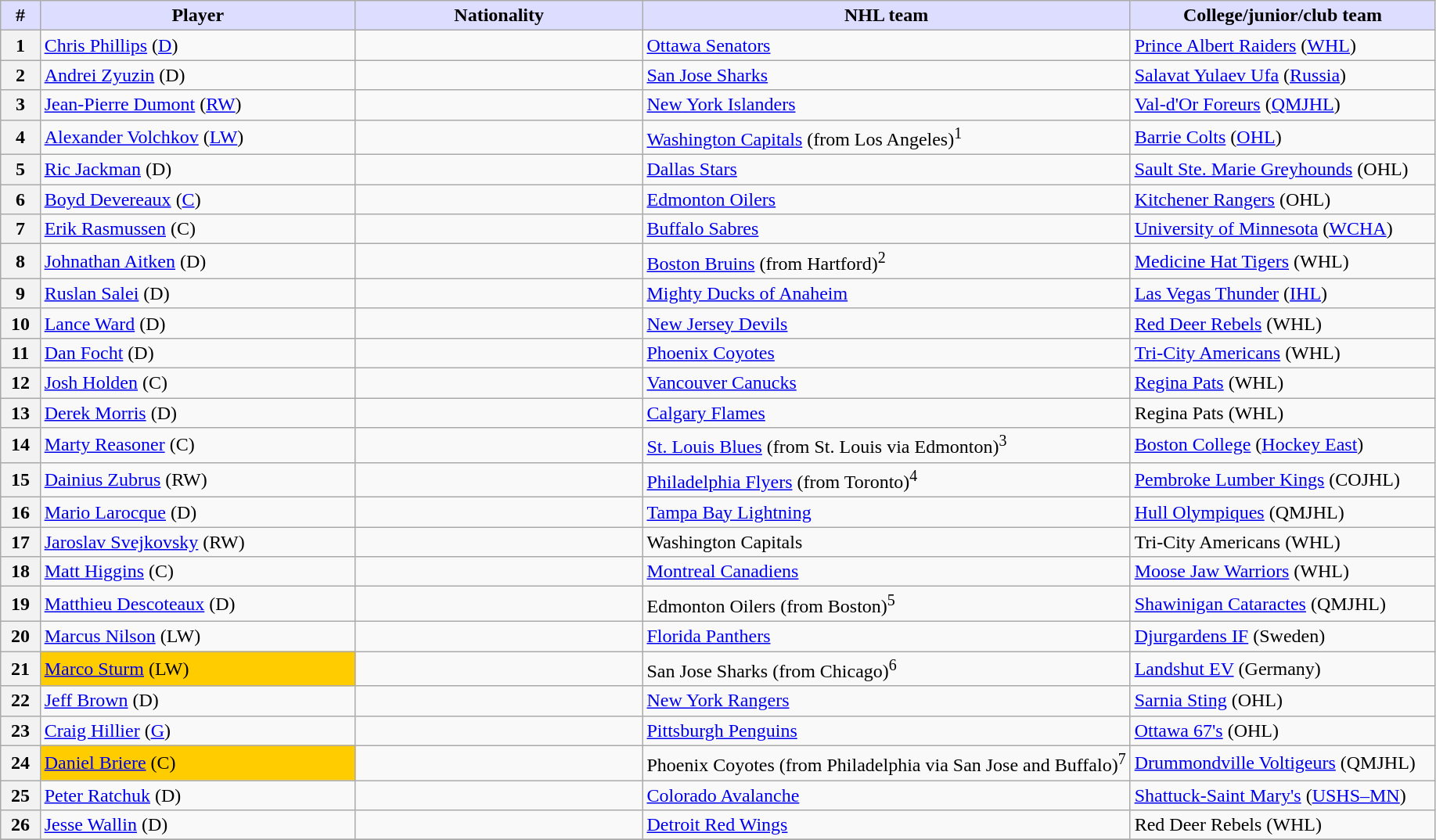<table class="wikitable">
<tr>
<th style="background:#ddf; width:2.75%;">#</th>
<th style="background:#ddf; width:22.0%;">Player</th>
<th style="background:#ddf; width:20.0%;">Nationality</th>
<th style="background:#ddf; width:34.0%;">NHL team</th>
<th style="background:#ddf; width:100.0%;">College/junior/club team</th>
</tr>
<tr>
<th>1</th>
<td><a href='#'>Chris Phillips</a> (<a href='#'>D</a>)</td>
<td></td>
<td><a href='#'>Ottawa Senators</a></td>
<td><a href='#'>Prince Albert Raiders</a> (<a href='#'>WHL</a>)</td>
</tr>
<tr>
<th>2</th>
<td><a href='#'>Andrei Zyuzin</a> (D)</td>
<td></td>
<td><a href='#'>San Jose Sharks</a></td>
<td><a href='#'>Salavat Yulaev Ufa</a> (<a href='#'>Russia</a>)</td>
</tr>
<tr>
<th>3</th>
<td><a href='#'>Jean-Pierre Dumont</a> (<a href='#'>RW</a>)</td>
<td></td>
<td><a href='#'>New York Islanders</a></td>
<td><a href='#'>Val-d'Or Foreurs</a> (<a href='#'>QMJHL</a>)</td>
</tr>
<tr>
<th>4</th>
<td><a href='#'>Alexander Volchkov</a> (<a href='#'>LW</a>)</td>
<td></td>
<td><a href='#'>Washington Capitals</a> (from Los Angeles)<sup>1</sup></td>
<td><a href='#'>Barrie Colts</a> (<a href='#'>OHL</a>)</td>
</tr>
<tr>
<th>5</th>
<td><a href='#'>Ric Jackman</a> (D)</td>
<td></td>
<td><a href='#'>Dallas Stars</a></td>
<td><a href='#'>Sault Ste. Marie Greyhounds</a> (OHL)</td>
</tr>
<tr>
<th>6</th>
<td><a href='#'>Boyd Devereaux</a> (<a href='#'>C</a>)</td>
<td></td>
<td><a href='#'>Edmonton Oilers</a></td>
<td><a href='#'>Kitchener Rangers</a> (OHL)</td>
</tr>
<tr>
<th>7</th>
<td><a href='#'>Erik Rasmussen</a> (C)</td>
<td></td>
<td><a href='#'>Buffalo Sabres</a></td>
<td><a href='#'>University of Minnesota</a> (<a href='#'>WCHA</a>)</td>
</tr>
<tr>
<th>8</th>
<td><a href='#'>Johnathan Aitken</a> (D)</td>
<td></td>
<td><a href='#'>Boston Bruins</a> (from Hartford)<sup>2</sup></td>
<td><a href='#'>Medicine Hat Tigers</a> (WHL)</td>
</tr>
<tr>
<th>9</th>
<td><a href='#'>Ruslan Salei</a> (D)</td>
<td></td>
<td><a href='#'>Mighty Ducks of Anaheim</a></td>
<td><a href='#'>Las Vegas Thunder</a> (<a href='#'>IHL</a>)</td>
</tr>
<tr>
<th>10</th>
<td><a href='#'>Lance Ward</a> (D)</td>
<td></td>
<td><a href='#'>New Jersey Devils</a></td>
<td><a href='#'>Red Deer Rebels</a> (WHL)</td>
</tr>
<tr>
<th>11</th>
<td><a href='#'>Dan Focht</a> (D)</td>
<td></td>
<td><a href='#'>Phoenix Coyotes</a></td>
<td><a href='#'>Tri-City Americans</a> (WHL)</td>
</tr>
<tr>
<th>12</th>
<td><a href='#'>Josh Holden</a> (C)</td>
<td></td>
<td><a href='#'>Vancouver Canucks</a></td>
<td><a href='#'>Regina Pats</a> (WHL)</td>
</tr>
<tr>
<th>13</th>
<td><a href='#'>Derek Morris</a> (D)</td>
<td></td>
<td><a href='#'>Calgary Flames</a></td>
<td>Regina Pats (WHL)</td>
</tr>
<tr>
<th>14</th>
<td><a href='#'>Marty Reasoner</a> (C)</td>
<td></td>
<td><a href='#'>St. Louis Blues</a> (from St. Louis via Edmonton)<sup>3</sup></td>
<td><a href='#'>Boston College</a> (<a href='#'>Hockey East</a>)</td>
</tr>
<tr>
<th>15</th>
<td><a href='#'>Dainius Zubrus</a> (RW)</td>
<td></td>
<td><a href='#'>Philadelphia Flyers</a> (from Toronto)<sup>4</sup></td>
<td><a href='#'>Pembroke Lumber Kings</a> (COJHL)</td>
</tr>
<tr>
<th>16</th>
<td><a href='#'>Mario Larocque</a> (D)</td>
<td></td>
<td><a href='#'>Tampa Bay Lightning</a></td>
<td><a href='#'>Hull Olympiques</a> (QMJHL)</td>
</tr>
<tr>
<th>17</th>
<td><a href='#'>Jaroslav Svejkovsky</a> (RW)</td>
<td></td>
<td>Washington Capitals</td>
<td>Tri-City Americans (WHL)</td>
</tr>
<tr>
<th>18</th>
<td><a href='#'>Matt Higgins</a> (C)</td>
<td></td>
<td><a href='#'>Montreal Canadiens</a></td>
<td><a href='#'>Moose Jaw Warriors</a> (WHL)</td>
</tr>
<tr>
<th>19</th>
<td><a href='#'>Matthieu Descoteaux</a> (D)</td>
<td></td>
<td>Edmonton Oilers (from Boston)<sup>5</sup></td>
<td><a href='#'>Shawinigan Cataractes</a> (QMJHL)</td>
</tr>
<tr>
<th>20</th>
<td><a href='#'>Marcus Nilson</a> (LW)</td>
<td></td>
<td><a href='#'>Florida Panthers</a></td>
<td><a href='#'>Djurgardens IF</a> (Sweden)</td>
</tr>
<tr>
<th>21</th>
<td bgcolor="#FFCC00"><a href='#'>Marco Sturm</a> (LW)</td>
<td></td>
<td>San Jose Sharks (from Chicago)<sup>6</sup></td>
<td><a href='#'>Landshut EV</a> (Germany)</td>
</tr>
<tr>
<th>22</th>
<td><a href='#'>Jeff Brown</a> (D)</td>
<td></td>
<td><a href='#'>New York Rangers</a></td>
<td><a href='#'>Sarnia Sting</a> (OHL)</td>
</tr>
<tr>
<th>23</th>
<td><a href='#'>Craig Hillier</a> (<a href='#'>G</a>)</td>
<td></td>
<td><a href='#'>Pittsburgh Penguins</a></td>
<td><a href='#'>Ottawa 67's</a> (OHL)</td>
</tr>
<tr>
<th>24</th>
<td bgcolor="#FFCC00"><a href='#'>Daniel Briere</a> (C)</td>
<td></td>
<td>Phoenix Coyotes (from Philadelphia via San Jose and Buffalo)<sup>7</sup></td>
<td><a href='#'>Drummondville Voltigeurs</a> (QMJHL)</td>
</tr>
<tr>
<th>25</th>
<td><a href='#'>Peter Ratchuk</a> (D)</td>
<td></td>
<td><a href='#'>Colorado Avalanche</a></td>
<td><a href='#'>Shattuck-Saint Mary's</a> (<a href='#'>USHS–MN</a>)</td>
</tr>
<tr>
<th>26</th>
<td><a href='#'>Jesse Wallin</a> (D)</td>
<td></td>
<td><a href='#'>Detroit Red Wings</a></td>
<td>Red Deer Rebels (WHL)</td>
</tr>
<tr>
</tr>
</table>
